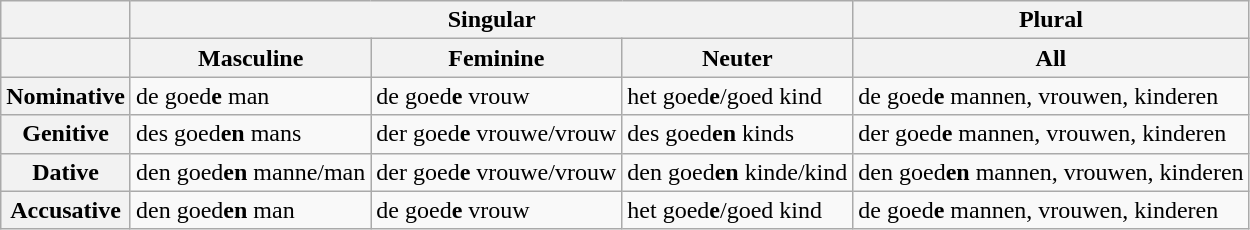<table class="wikitable">
<tr>
<th></th>
<th colspan="3">Singular</th>
<th>Plural</th>
</tr>
<tr>
<th></th>
<th>Masculine</th>
<th>Feminine</th>
<th>Neuter</th>
<th>All</th>
</tr>
<tr>
<th>Nominative</th>
<td>de goed<strong>e</strong> man</td>
<td>de goed<strong>e</strong> vrouw</td>
<td>het goed<strong>e</strong>/goed kind</td>
<td>de goed<strong>e</strong> mannen, vrouwen, kinderen</td>
</tr>
<tr>
<th>Genitive</th>
<td>des goed<strong>en</strong> mans</td>
<td>der goed<strong>e</strong> vrouwe/vrouw</td>
<td>des goed<strong>en</strong> kinds</td>
<td>der goed<strong>e</strong> mannen, vrouwen, kinderen</td>
</tr>
<tr>
<th>Dative</th>
<td>den goed<strong>en</strong> manne/man</td>
<td>der goed<strong>e</strong> vrouwe/vrouw</td>
<td>den goed<strong>en</strong> kinde/kind</td>
<td>den goed<strong>en</strong> mannen, vrouwen, kinderen</td>
</tr>
<tr>
<th>Accusative</th>
<td>den goed<strong>en</strong> man</td>
<td>de goed<strong>e</strong> vrouw</td>
<td>het goed<strong>e</strong>/goed kind</td>
<td>de goed<strong>e</strong> mannen, vrouwen, kinderen</td>
</tr>
</table>
